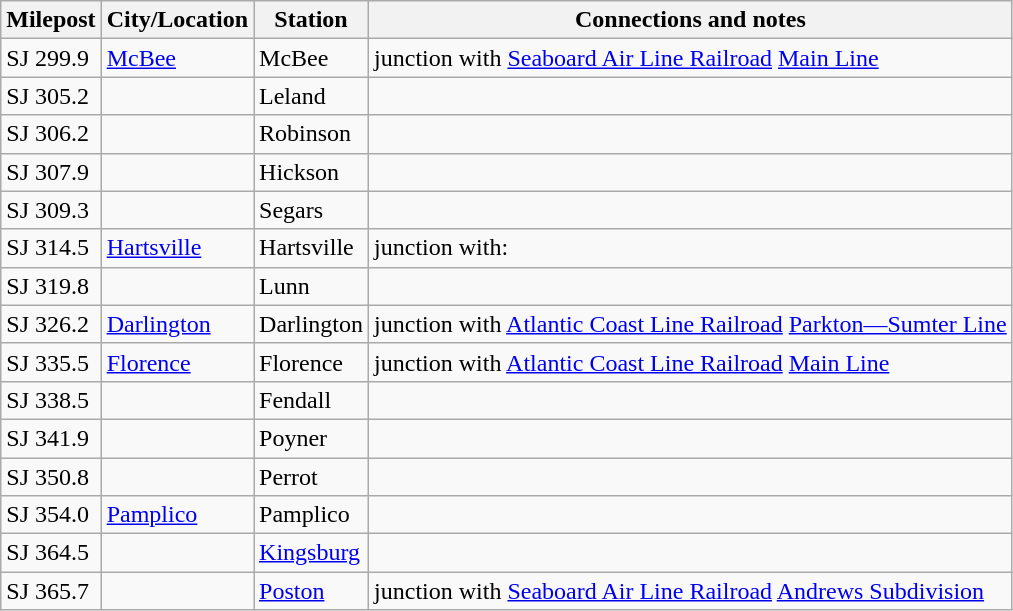<table class="wikitable">
<tr>
<th>Milepost</th>
<th>City/Location</th>
<th>Station</th>
<th>Connections and notes</th>
</tr>
<tr>
<td>SJ 299.9</td>
<td><a href='#'>McBee</a></td>
<td>McBee</td>
<td>junction with <a href='#'>Seaboard Air Line Railroad</a> <a href='#'>Main Line</a></td>
</tr>
<tr>
<td>SJ 305.2</td>
<td></td>
<td>Leland</td>
<td></td>
</tr>
<tr>
<td>SJ 306.2</td>
<td></td>
<td>Robinson</td>
<td></td>
</tr>
<tr>
<td>SJ 307.9</td>
<td></td>
<td>Hickson</td>
<td></td>
</tr>
<tr>
<td>SJ 309.3</td>
<td></td>
<td>Segars</td>
<td></td>
</tr>
<tr>
<td>SJ 314.5</td>
<td><a href='#'>Hartsville</a></td>
<td>Hartsville</td>
<td>junction with:</td>
</tr>
<tr>
<td>SJ 319.8</td>
<td></td>
<td>Lunn</td>
<td></td>
</tr>
<tr>
<td>SJ 326.2</td>
<td><a href='#'>Darlington</a></td>
<td>Darlington</td>
<td>junction with <a href='#'>Atlantic Coast Line Railroad</a> <a href='#'>Parkton—Sumter Line</a></td>
</tr>
<tr>
<td>SJ 335.5</td>
<td><a href='#'>Florence</a></td>
<td>Florence</td>
<td>junction with <a href='#'>Atlantic Coast Line Railroad</a> <a href='#'>Main Line</a></td>
</tr>
<tr>
<td>SJ 338.5</td>
<td></td>
<td>Fendall</td>
<td></td>
</tr>
<tr>
<td>SJ 341.9</td>
<td></td>
<td>Poyner</td>
<td></td>
</tr>
<tr>
<td>SJ 350.8</td>
<td></td>
<td>Perrot</td>
<td></td>
</tr>
<tr>
<td>SJ 354.0</td>
<td><a href='#'>Pamplico</a></td>
<td>Pamplico</td>
<td></td>
</tr>
<tr>
<td>SJ 364.5</td>
<td></td>
<td><a href='#'>Kingsburg</a></td>
<td></td>
</tr>
<tr>
<td>SJ 365.7</td>
<td></td>
<td><a href='#'>Poston</a></td>
<td>junction with <a href='#'>Seaboard Air Line Railroad</a> <a href='#'>Andrews Subdivision</a></td>
</tr>
</table>
